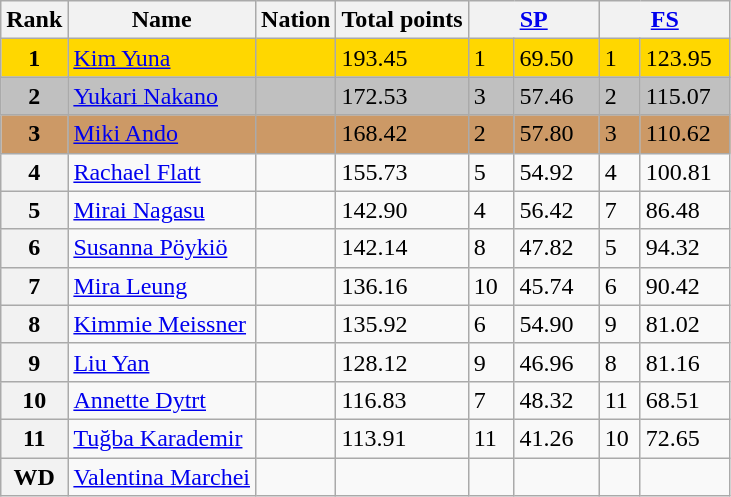<table class="wikitable">
<tr>
<th>Rank</th>
<th>Name</th>
<th>Nation</th>
<th>Total points</th>
<th colspan="2" width="80px"><a href='#'>SP</a></th>
<th colspan="2" width="80px"><a href='#'>FS</a></th>
</tr>
<tr bgcolor="gold">
<td align="center"><strong>1</strong></td>
<td><a href='#'>Kim Yuna</a></td>
<td></td>
<td>193.45</td>
<td>1</td>
<td>69.50</td>
<td>1</td>
<td>123.95</td>
</tr>
<tr bgcolor="silver">
<td align="center"><strong>2</strong></td>
<td><a href='#'>Yukari Nakano</a></td>
<td></td>
<td>172.53</td>
<td>3</td>
<td>57.46</td>
<td>2</td>
<td>115.07</td>
</tr>
<tr bgcolor="cc9966">
<td align="center"><strong>3</strong></td>
<td><a href='#'>Miki Ando</a></td>
<td></td>
<td>168.42</td>
<td>2</td>
<td>57.80</td>
<td>3</td>
<td>110.62</td>
</tr>
<tr>
<th>4</th>
<td><a href='#'>Rachael Flatt</a></td>
<td></td>
<td>155.73</td>
<td>5</td>
<td>54.92</td>
<td>4</td>
<td>100.81</td>
</tr>
<tr>
<th>5</th>
<td><a href='#'>Mirai Nagasu</a></td>
<td></td>
<td>142.90</td>
<td>4</td>
<td>56.42</td>
<td>7</td>
<td>86.48</td>
</tr>
<tr>
<th>6</th>
<td><a href='#'>Susanna Pöykiö</a></td>
<td></td>
<td>142.14</td>
<td>8</td>
<td>47.82</td>
<td>5</td>
<td>94.32</td>
</tr>
<tr>
<th>7</th>
<td><a href='#'>Mira Leung</a></td>
<td></td>
<td>136.16</td>
<td>10</td>
<td>45.74</td>
<td>6</td>
<td>90.42</td>
</tr>
<tr>
<th>8</th>
<td><a href='#'>Kimmie Meissner</a></td>
<td></td>
<td>135.92</td>
<td>6</td>
<td>54.90</td>
<td>9</td>
<td>81.02</td>
</tr>
<tr>
<th>9</th>
<td><a href='#'>Liu Yan</a></td>
<td></td>
<td>128.12</td>
<td>9</td>
<td>46.96</td>
<td>8</td>
<td>81.16</td>
</tr>
<tr>
<th>10</th>
<td><a href='#'>Annette Dytrt</a></td>
<td></td>
<td>116.83</td>
<td>7</td>
<td>48.32</td>
<td>11</td>
<td>68.51</td>
</tr>
<tr>
<th>11</th>
<td><a href='#'>Tuğba Karademir</a></td>
<td></td>
<td>113.91</td>
<td>11</td>
<td>41.26</td>
<td>10</td>
<td>72.65</td>
</tr>
<tr>
<th>WD</th>
<td><a href='#'>Valentina Marchei</a></td>
<td></td>
<td></td>
<td></td>
<td></td>
<td></td>
<td></td>
</tr>
</table>
